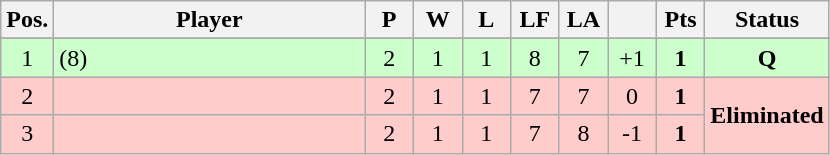<table class="wikitable" style="text-align:center; margin: 1em auto 1em auto, align:left">
<tr>
<th width=25>Pos.</th>
<th width=200>Player</th>
<th width=25>P</th>
<th width=25>W</th>
<th width=25>L</th>
<th width=25>LF</th>
<th width=25>LA</th>
<th width=25></th>
<th width=25>Pts</th>
<th width=75>Status</th>
</tr>
<tr>
</tr>
<tr style="background:#CCFFCC;">
<td>1</td>
<td align=left> (8)</td>
<td>2</td>
<td>1</td>
<td>1</td>
<td>8</td>
<td>7</td>
<td>+1</td>
<td><strong>1</strong></td>
<td><strong>Q</strong></td>
</tr>
<tr style="background:#FFCCCC;">
<td>2</td>
<td align=left></td>
<td>2</td>
<td>1</td>
<td>1</td>
<td>7</td>
<td>7</td>
<td>0</td>
<td><strong>1</strong></td>
<td rowspan=2><strong>Eliminated</strong></td>
</tr>
<tr style="background:#FFCCCC;">
<td>3</td>
<td align=left></td>
<td>2</td>
<td>1</td>
<td>1</td>
<td>7</td>
<td>8</td>
<td>-1</td>
<td><strong>1</strong></td>
</tr>
</table>
